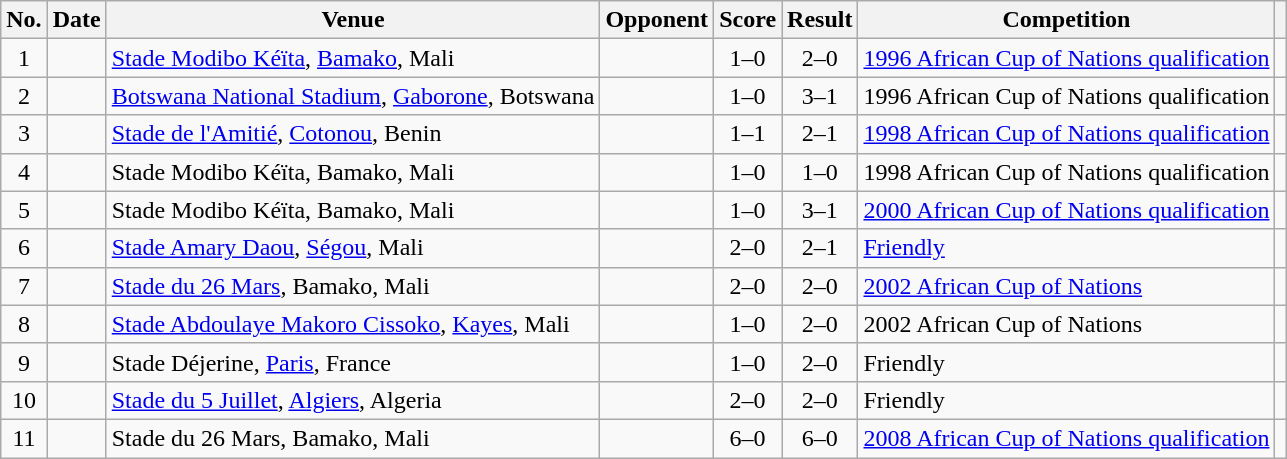<table class="wikitable sortable">
<tr>
<th scope="col">No.</th>
<th scope="col">Date</th>
<th scope="col">Venue</th>
<th scope="col">Opponent</th>
<th scope="col">Score</th>
<th scope="col">Result</th>
<th scope="col">Competition</th>
<th scope="col" class="unsortable"></th>
</tr>
<tr>
<td style="text-align:center">1</td>
<td></td>
<td><a href='#'>Stade Modibo Kéïta</a>, <a href='#'>Bamako</a>, Mali</td>
<td></td>
<td style="text-align:center">1–0</td>
<td style="text-align:center">2–0</td>
<td><a href='#'>1996 African Cup of Nations qualification</a></td>
<td></td>
</tr>
<tr>
<td style="text-align:center">2</td>
<td></td>
<td><a href='#'>Botswana National Stadium</a>, <a href='#'>Gaborone</a>, Botswana</td>
<td></td>
<td style="text-align:center">1–0</td>
<td style="text-align:center">3–1</td>
<td>1996 African Cup of Nations qualification</td>
<td></td>
</tr>
<tr>
<td style="text-align:center">3</td>
<td></td>
<td><a href='#'>Stade de l'Amitié</a>, <a href='#'>Cotonou</a>, Benin</td>
<td></td>
<td style="text-align:center">1–1</td>
<td style="text-align:center">2–1</td>
<td><a href='#'>1998 African Cup of Nations qualification</a></td>
<td></td>
</tr>
<tr>
<td style="text-align:center">4</td>
<td></td>
<td>Stade Modibo Kéïta, Bamako, Mali</td>
<td></td>
<td style="text-align:center">1–0</td>
<td style="text-align:center">1–0</td>
<td>1998 African Cup of Nations qualification</td>
<td></td>
</tr>
<tr>
<td style="text-align:center">5</td>
<td></td>
<td>Stade Modibo Kéïta, Bamako, Mali</td>
<td></td>
<td style="text-align:center">1–0</td>
<td style="text-align:center">3–1</td>
<td><a href='#'>2000 African Cup of Nations qualification</a></td>
<td></td>
</tr>
<tr>
<td style="text-align:center">6</td>
<td></td>
<td><a href='#'>Stade Amary Daou</a>, <a href='#'>Ségou</a>, Mali</td>
<td></td>
<td style="text-align:center">2–0</td>
<td style="text-align:center">2–1</td>
<td><a href='#'>Friendly</a></td>
<td></td>
</tr>
<tr>
<td style="text-align:center">7</td>
<td></td>
<td><a href='#'>Stade du 26 Mars</a>, Bamako, Mali</td>
<td></td>
<td style="text-align:center">2–0</td>
<td style="text-align:center">2–0</td>
<td><a href='#'>2002 African Cup of Nations</a></td>
<td></td>
</tr>
<tr>
<td style="text-align:center">8</td>
<td></td>
<td><a href='#'>Stade Abdoulaye Makoro Cissoko</a>, <a href='#'>Kayes</a>, Mali</td>
<td></td>
<td style="text-align:center">1–0</td>
<td style="text-align:center">2–0</td>
<td>2002 African Cup of Nations</td>
<td></td>
</tr>
<tr>
<td style="text-align:center">9</td>
<td></td>
<td>Stade Déjerine, <a href='#'>Paris</a>, France</td>
<td></td>
<td style="text-align:center">1–0</td>
<td style="text-align:center">2–0</td>
<td>Friendly</td>
<td></td>
</tr>
<tr>
<td style="text-align:center">10</td>
<td></td>
<td><a href='#'>Stade du 5 Juillet</a>, <a href='#'>Algiers</a>, Algeria</td>
<td></td>
<td style="text-align:center">2–0</td>
<td style="text-align:center">2–0</td>
<td>Friendly</td>
<td></td>
</tr>
<tr>
<td style="text-align:center">11</td>
<td></td>
<td>Stade du 26 Mars, Bamako, Mali</td>
<td></td>
<td style="text-align:center">6–0</td>
<td style="text-align:center">6–0</td>
<td><a href='#'>2008 African Cup of Nations qualification</a></td>
<td></td>
</tr>
</table>
